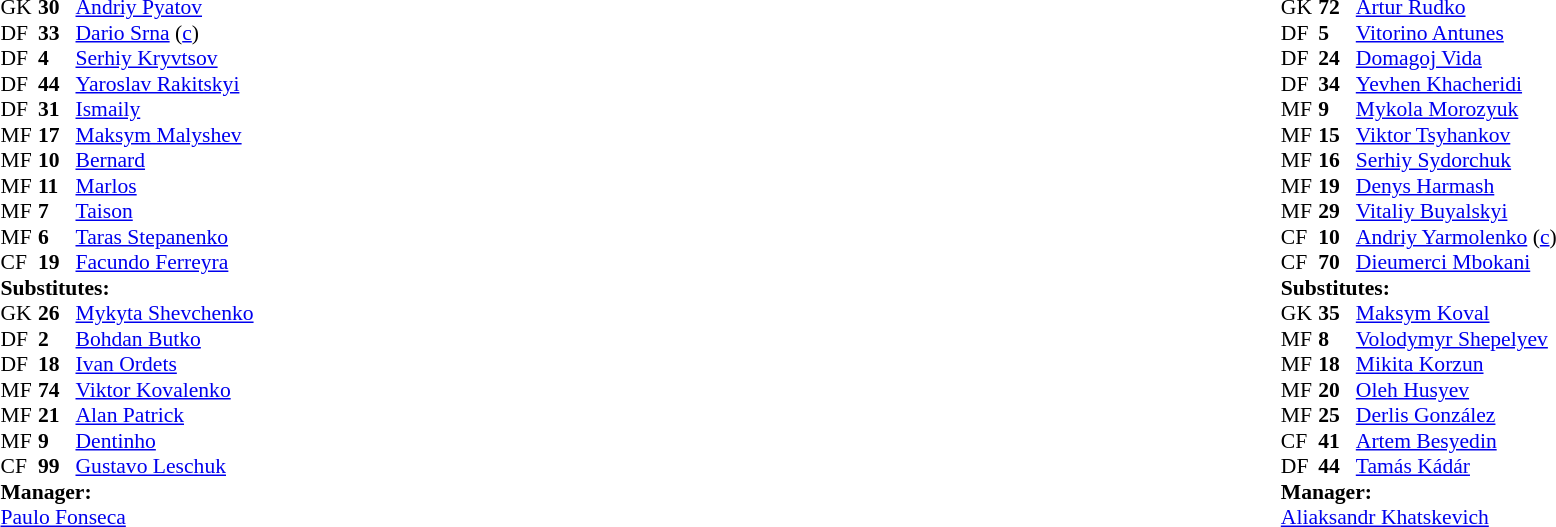<table width="100%">
<tr>
<td valign="top" width="50%"><br><table style="font-size: 90%" cellspacing="0" cellpadding="0">
<tr>
<th width=25></th>
<th width=25></th>
</tr>
<tr>
<td>GK</td>
<td><strong>30</strong></td>
<td> <a href='#'>Andriy Pyatov</a></td>
</tr>
<tr>
<td>DF</td>
<td><strong>33</strong></td>
<td> <a href='#'>Dario Srna</a> (<a href='#'>c</a>)</td>
<td></td>
<td></td>
</tr>
<tr>
<td>DF</td>
<td><strong>4</strong></td>
<td> <a href='#'>Serhiy Kryvtsov</a></td>
</tr>
<tr>
<td>DF</td>
<td><strong>44</strong></td>
<td> <a href='#'>Yaroslav Rakitskyi</a></td>
<td></td>
</tr>
<tr>
<td>DF</td>
<td><strong>31</strong></td>
<td> <a href='#'>Ismaily</a></td>
<td></td>
<td></td>
</tr>
<tr>
<td>MF</td>
<td><strong>17</strong></td>
<td> <a href='#'>Maksym Malyshev</a></td>
<td></td>
<td></td>
</tr>
<tr>
<td>MF</td>
<td><strong>10</strong></td>
<td> <a href='#'>Bernard</a></td>
<td></td>
<td></td>
</tr>
<tr>
<td>MF</td>
<td><strong>11</strong></td>
<td> <a href='#'>Marlos</a></td>
</tr>
<tr>
<td>MF</td>
<td><strong>7</strong></td>
<td> <a href='#'>Taison</a></td>
<td></td>
</tr>
<tr>
<td>MF</td>
<td><strong>6</strong></td>
<td> <a href='#'>Taras Stepanenko</a></td>
<td></td>
<td></td>
</tr>
<tr>
<td>CF</td>
<td><strong>19</strong></td>
<td> <a href='#'>Facundo Ferreyra</a></td>
<td></td>
<td></td>
</tr>
<tr>
<td colspan=3><strong>Substitutes:</strong></td>
</tr>
<tr>
<td>GK</td>
<td><strong>26</strong></td>
<td> <a href='#'>Mykyta Shevchenko</a></td>
</tr>
<tr>
<td>DF</td>
<td><strong>2</strong></td>
<td> <a href='#'>Bohdan Butko</a></td>
<td></td>
<td></td>
</tr>
<tr>
<td>DF</td>
<td><strong>18</strong></td>
<td> <a href='#'>Ivan Ordets</a></td>
<td></td>
<td></td>
</tr>
<tr>
<td>MF</td>
<td><strong>74</strong></td>
<td> <a href='#'>Viktor Kovalenko</a></td>
<td></td>
</tr>
<tr>
<td>MF</td>
<td><strong>21</strong></td>
<td> <a href='#'>Alan Patrick</a></td>
<td></td>
<td></td>
</tr>
<tr>
<td>MF</td>
<td><strong>9</strong></td>
<td> <a href='#'>Dentinho</a></td>
<td></td>
</tr>
<tr>
<td>CF</td>
<td><strong>99</strong></td>
<td> <a href='#'>Gustavo Leschuk</a></td>
<td></td>
<td></td>
</tr>
<tr>
<td colspan=3><strong>Manager:</strong></td>
</tr>
<tr>
<td colspan=4> <a href='#'>Paulo Fonseca</a></td>
</tr>
</table>
</td>
<td valign="top"></td>
<td valign="top" width="50%"><br><table style="font-size:90%; margin:auto" cellspacing="0" cellpadding="0">
<tr>
<th width="25"></th>
<th width="25"></th>
</tr>
<tr>
<td>GK</td>
<td><strong>72</strong></td>
<td> <a href='#'>Artur Rudko</a></td>
</tr>
<tr>
<td>DF</td>
<td><strong>5</strong></td>
<td> <a href='#'>Vitorino Antunes</a></td>
</tr>
<tr>
<td>DF</td>
<td><strong>24</strong></td>
<td> <a href='#'>Domagoj Vida</a></td>
<td></td>
<td></td>
</tr>
<tr>
<td>DF</td>
<td><strong>34</strong></td>
<td> <a href='#'>Yevhen Khacheridi</a></td>
</tr>
<tr>
<td>MF</td>
<td><strong>9</strong></td>
<td> <a href='#'>Mykola Morozyuk</a></td>
<td></td>
<td></td>
</tr>
<tr>
<td>MF</td>
<td><strong>15</strong></td>
<td> <a href='#'>Viktor Tsyhankov</a></td>
<td></td>
</tr>
<tr>
<td>MF</td>
<td><strong>16</strong></td>
<td> <a href='#'>Serhiy Sydorchuk</a></td>
<td></td>
<td></td>
</tr>
<tr>
<td>MF</td>
<td><strong>19</strong></td>
<td> <a href='#'>Denys Harmash</a></td>
<td></td>
<td></td>
</tr>
<tr>
<td>MF</td>
<td><strong>29</strong></td>
<td> <a href='#'>Vitaliy Buyalskyi</a></td>
<td></td>
<td></td>
</tr>
<tr>
<td>CF</td>
<td><strong>10</strong></td>
<td> <a href='#'>Andriy Yarmolenko</a> (<a href='#'>c</a>)</td>
</tr>
<tr>
<td>CF</td>
<td><strong>70</strong></td>
<td> <a href='#'>Dieumerci Mbokani</a></td>
<td></td>
</tr>
<tr>
<td colspan=3><strong>Substitutes:</strong></td>
</tr>
<tr>
<td>GK</td>
<td><strong>35</strong></td>
<td> <a href='#'>Maksym Koval</a></td>
</tr>
<tr>
<td>MF</td>
<td><strong>8</strong></td>
<td> <a href='#'>Volodymyr Shepelyev</a></td>
<td></td>
<td></td>
</tr>
<tr>
<td>MF</td>
<td><strong>18</strong></td>
<td> <a href='#'>Mikita Korzun</a></td>
<td></td>
<td></td>
</tr>
<tr>
<td>MF</td>
<td><strong>20</strong></td>
<td> <a href='#'>Oleh Husyev</a></td>
<td></td>
<td></td>
</tr>
<tr>
<td>MF</td>
<td><strong>25</strong></td>
<td> <a href='#'>Derlis González</a></td>
<td></td>
<td></td>
</tr>
<tr>
<td>CF</td>
<td><strong>41</strong></td>
<td> <a href='#'>Artem Besyedin</a></td>
<td></td>
<td></td>
</tr>
<tr>
<td>DF</td>
<td><strong>44</strong></td>
<td> <a href='#'>Tamás Kádár</a></td>
<td></td>
<td></td>
</tr>
<tr>
<td colspan=3><strong>Manager:</strong></td>
</tr>
<tr>
<td colspan=4> <a href='#'>Aliaksandr Khatskevich</a></td>
</tr>
</table>
</td>
</tr>
</table>
